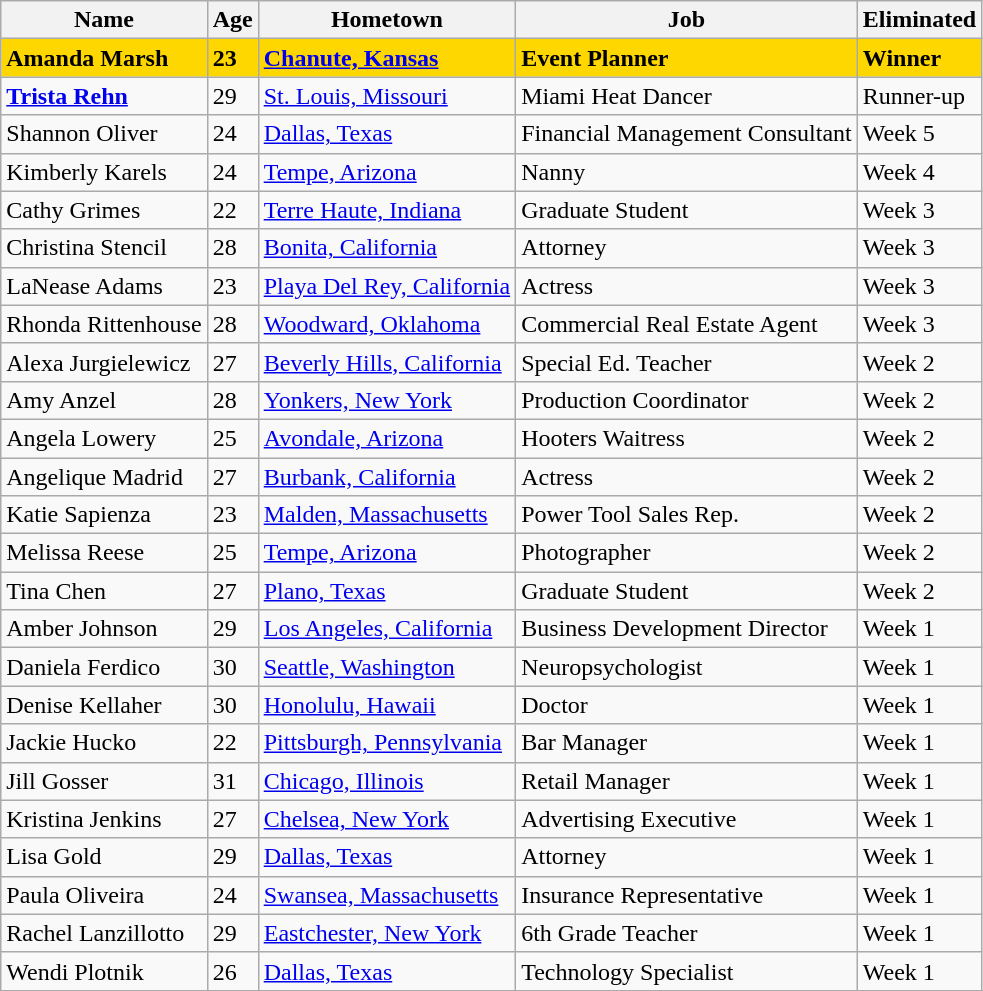<table class="wikitable sortable">
<tr>
<th>Name</th>
<th>Age</th>
<th>Hometown</th>
<th>Job</th>
<th>Eliminated</th>
</tr>
<tr bgcolor="gold">
<td><strong>Amanda Marsh</strong></td>
<td><strong>23</strong></td>
<td><strong><a href='#'>Chanute, Kansas</a></strong></td>
<td><strong>Event Planner</strong></td>
<td><strong>Winner</strong></td>
</tr>
<tr>
<td><strong><a href='#'>Trista Rehn</a></strong></td>
<td>29</td>
<td><a href='#'>St. Louis, Missouri</a></td>
<td>Miami Heat Dancer</td>
<td data-sort-value="Wh">Runner-up</td>
</tr>
<tr>
<td>Shannon Oliver</td>
<td>24</td>
<td><a href='#'>Dallas, Texas</a></td>
<td>Financial Management Consultant</td>
<td>Week 5</td>
</tr>
<tr>
<td>Kimberly Karels</td>
<td>24</td>
<td><a href='#'>Tempe, Arizona</a></td>
<td>Nanny</td>
<td>Week 4</td>
</tr>
<tr>
<td>Cathy Grimes</td>
<td>22</td>
<td><a href='#'>Terre Haute, Indiana</a></td>
<td>Graduate Student</td>
<td>Week 3</td>
</tr>
<tr>
<td>Christina Stencil</td>
<td>28</td>
<td><a href='#'>Bonita, California</a></td>
<td>Attorney</td>
<td>Week 3</td>
</tr>
<tr>
<td>LaNease Adams</td>
<td>23</td>
<td><a href='#'>Playa Del Rey, California</a></td>
<td>Actress</td>
<td>Week 3</td>
</tr>
<tr>
<td>Rhonda Rittenhouse</td>
<td>28</td>
<td><a href='#'>Woodward, Oklahoma</a></td>
<td>Commercial Real Estate Agent</td>
<td>Week 3</td>
</tr>
<tr>
<td>Alexa Jurgielewicz</td>
<td>27</td>
<td><a href='#'>Beverly Hills, California</a></td>
<td>Special Ed. Teacher</td>
<td>Week 2</td>
</tr>
<tr>
<td>Amy Anzel</td>
<td>28</td>
<td><a href='#'>Yonkers, New York</a></td>
<td>Production Coordinator</td>
<td>Week 2</td>
</tr>
<tr>
<td>Angela Lowery</td>
<td>25</td>
<td><a href='#'>Avondale, Arizona</a></td>
<td>Hooters Waitress</td>
<td>Week 2</td>
</tr>
<tr>
<td>Angelique Madrid</td>
<td>27</td>
<td><a href='#'>Burbank, California</a></td>
<td>Actress</td>
<td>Week 2</td>
</tr>
<tr>
<td>Katie Sapienza</td>
<td>23</td>
<td><a href='#'>Malden, Massachusetts</a></td>
<td>Power Tool Sales Rep.</td>
<td>Week 2</td>
</tr>
<tr>
<td>Melissa Reese</td>
<td>25</td>
<td><a href='#'>Tempe, Arizona</a></td>
<td>Photographer</td>
<td>Week 2</td>
</tr>
<tr>
<td>Tina Chen</td>
<td>27</td>
<td><a href='#'>Plano, Texas</a></td>
<td>Graduate Student</td>
<td>Week 2</td>
</tr>
<tr>
<td>Amber Johnson</td>
<td>29</td>
<td><a href='#'>Los Angeles, California</a></td>
<td>Business Development Director</td>
<td>Week 1</td>
</tr>
<tr>
<td>Daniela Ferdico</td>
<td>30</td>
<td><a href='#'>Seattle, Washington</a></td>
<td>Neuropsychologist</td>
<td>Week 1</td>
</tr>
<tr>
<td>Denise Kellaher</td>
<td>30</td>
<td><a href='#'>Honolulu, Hawaii</a></td>
<td>Doctor</td>
<td>Week 1</td>
</tr>
<tr>
<td>Jackie Hucko</td>
<td>22</td>
<td><a href='#'>Pittsburgh, Pennsylvania</a></td>
<td>Bar Manager</td>
<td>Week 1</td>
</tr>
<tr>
<td>Jill Gosser</td>
<td>31</td>
<td><a href='#'>Chicago, Illinois</a></td>
<td>Retail Manager</td>
<td>Week 1</td>
</tr>
<tr>
<td>Kristina Jenkins</td>
<td>27</td>
<td><a href='#'>Chelsea, New York</a></td>
<td>Advertising Executive</td>
<td>Week 1</td>
</tr>
<tr>
<td>Lisa Gold</td>
<td>29</td>
<td><a href='#'>Dallas, Texas</a></td>
<td>Attorney</td>
<td>Week 1</td>
</tr>
<tr>
<td>Paula Oliveira</td>
<td>24</td>
<td><a href='#'>Swansea, Massachusetts</a></td>
<td>Insurance Representative</td>
<td>Week 1</td>
</tr>
<tr>
<td>Rachel Lanzillotto</td>
<td>29</td>
<td><a href='#'>Eastchester, New York</a></td>
<td>6th Grade Teacher</td>
<td>Week 1</td>
</tr>
<tr>
<td>Wendi Plotnik</td>
<td>26</td>
<td><a href='#'>Dallas, Texas</a></td>
<td>Technology Specialist</td>
<td>Week 1</td>
</tr>
<tr>
</tr>
</table>
